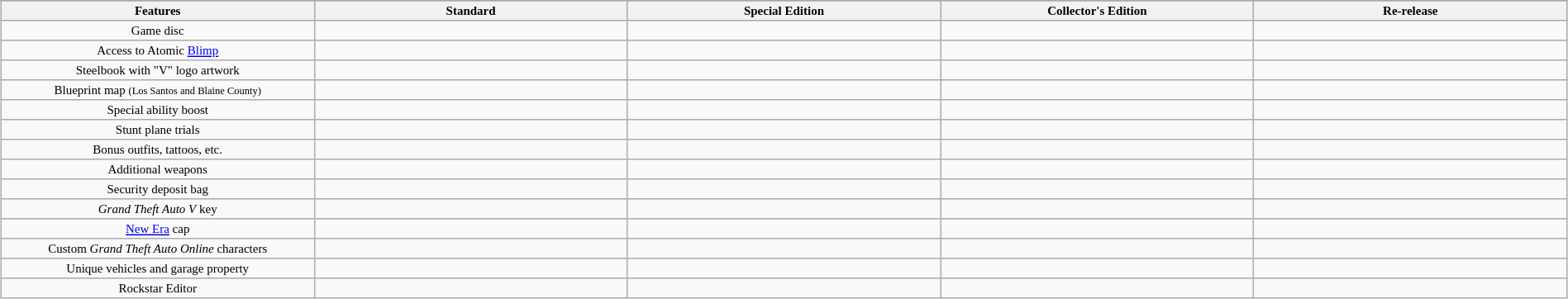<table class="wikitable mw-collapsible mw-collapsed" style="font-size:x-small; margin-right:0; margin-bottom:0; margin-left:0.5em; margin-top:0; text-align:center; width:100%; table-layout:fixed;">
<tr>
</tr>
<tr>
<th>Features</th>
<th>Standard</th>
<th>Special Edition</th>
<th>Collector's Edition</th>
<th>Re-release</th>
</tr>
<tr>
<td>Game disc</td>
<td></td>
<td></td>
<td></td>
<td></td>
</tr>
<tr>
<td>Access to Atomic <a href='#'>Blimp</a></td>
<td></td>
<td></td>
<td></td>
<td></td>
</tr>
<tr>
<td>Steelbook with "V" logo artwork</td>
<td></td>
<td></td>
<td></td>
<td></td>
</tr>
<tr>
<td>Blueprint map <small>(Los Santos and Blaine County)</small></td>
<td></td>
<td></td>
<td></td>
<td></td>
</tr>
<tr>
<td>Special ability boost</td>
<td></td>
<td></td>
<td></td>
<td></td>
</tr>
<tr>
<td>Stunt plane trials</td>
<td></td>
<td></td>
<td></td>
<td></td>
</tr>
<tr>
<td>Bonus outfits, tattoos, etc.</td>
<td></td>
<td></td>
<td></td>
<td></td>
</tr>
<tr>
<td>Additional weapons</td>
<td></td>
<td></td>
<td></td>
<td></td>
</tr>
<tr>
<td>Security deposit bag</td>
<td></td>
<td></td>
<td></td>
<td></td>
</tr>
<tr>
<td><em>Grand Theft Auto V</em> key</td>
<td></td>
<td></td>
<td></td>
<td></td>
</tr>
<tr>
<td><a href='#'>New Era</a> cap</td>
<td></td>
<td></td>
<td></td>
<td></td>
</tr>
<tr>
<td>Custom <em>Grand Theft Auto Online</em> characters</td>
<td></td>
<td></td>
<td></td>
<td></td>
</tr>
<tr>
<td>Unique vehicles and garage property</td>
<td></td>
<td></td>
<td></td>
<td></td>
</tr>
<tr>
<td>Rockstar Editor</td>
<td></td>
<td></td>
<td></td>
<td></td>
</tr>
</table>
